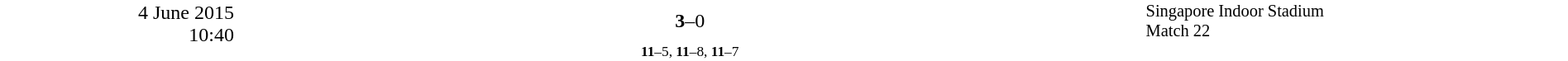<table style="width:100%; background:#ffffff;" cellspacing="0">
<tr>
<td rowspan="2" width="15%" style="text-align:right; vertical-align:top;">4 June 2015<br>10:40<br></td>
<td width="25%" style="text-align:right"><strong></strong></td>
<td width="8%" style="text-align:center"><strong>3</strong>–0</td>
<td width="25%"></td>
<td width="27%" style="font-size:85%; vertical-align:top;">Singapore Indoor Stadium<br>Match 22</td>
</tr>
<tr width="58%" style="font-size:85%;vertical-align:top;"|>
<td colspan="3" style="font-size:85%; text-align:center; vertical-align:top;"><strong>11</strong>–5, <strong>11</strong>–8, <strong>11</strong>–7</td>
</tr>
</table>
